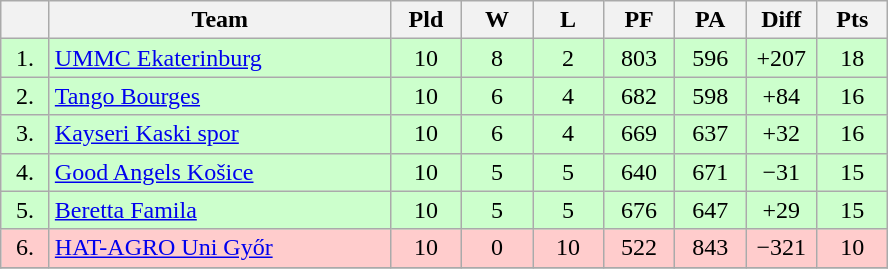<table class="wikitable" style="text-align:center">
<tr>
<th width=25></th>
<th width=220>Team</th>
<th width=40>Pld</th>
<th width=40>W</th>
<th width=40>L</th>
<th width=40>PF</th>
<th width=40>PA</th>
<th width=40>Diff</th>
<th width=40>Pts</th>
</tr>
<tr style="background:#ccffcc;">
<td>1.</td>
<td align=left> <a href='#'>UMMC Ekaterinburg</a></td>
<td>10</td>
<td>8</td>
<td>2</td>
<td>803</td>
<td>596</td>
<td>+207</td>
<td>18</td>
</tr>
<tr style="background:#ccffcc;">
<td>2.</td>
<td align=left> <a href='#'>Tango Bourges</a></td>
<td>10</td>
<td>6</td>
<td>4</td>
<td>682</td>
<td>598</td>
<td>+84</td>
<td>16</td>
</tr>
<tr style="background:#ccffcc;">
<td>3.</td>
<td align=left> <a href='#'>Kayseri Kaski spor</a></td>
<td>10</td>
<td>6</td>
<td>4</td>
<td>669</td>
<td>637</td>
<td>+32</td>
<td>16</td>
</tr>
<tr style="background:#ccffcc;">
<td>4.</td>
<td align=left> <a href='#'>Good Angels Košice</a></td>
<td>10</td>
<td>5</td>
<td>5</td>
<td>640</td>
<td>671</td>
<td>−31</td>
<td>15</td>
</tr>
<tr style="background:#ccffcc;">
<td>5.</td>
<td align=left> <a href='#'>Beretta Famila</a></td>
<td>10</td>
<td>5</td>
<td>5</td>
<td>676</td>
<td>647</td>
<td>+29</td>
<td>15</td>
</tr>
<tr style="background:#ffcccc;">
<td>6.</td>
<td align=left> <a href='#'>HAT-AGRO Uni Győr</a></td>
<td>10</td>
<td>0</td>
<td>10</td>
<td>522</td>
<td>843</td>
<td>−321</td>
<td>10</td>
</tr>
<tr>
</tr>
</table>
